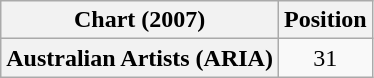<table class="wikitable plainrowheaders" style="text-align:center">
<tr>
<th>Chart (2007)</th>
<th>Position</th>
</tr>
<tr>
<th scope="row">Australian Artists (ARIA)</th>
<td>31</td>
</tr>
</table>
